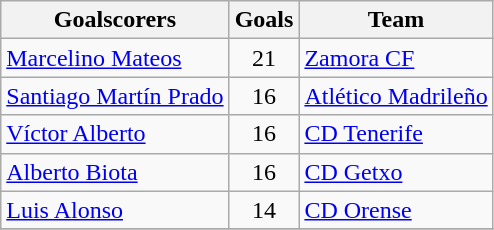<table class="wikitable sortable">
<tr>
<th>Goalscorers</th>
<th>Goals</th>
<th>Team</th>
</tr>
<tr>
<td> <a href='#'>Marcelino Mateos</a></td>
<td style="text-align:center;">21</td>
<td><a href='#'>Zamora CF</a></td>
</tr>
<tr>
<td> <a href='#'>Santiago Martín Prado</a></td>
<td style="text-align:center;">16</td>
<td><a href='#'>Atlético Madrileño</a></td>
</tr>
<tr>
<td> <a href='#'>Víctor Alberto</a></td>
<td style="text-align:center;">16</td>
<td><a href='#'>CD Tenerife</a></td>
</tr>
<tr>
<td> <a href='#'>Alberto Biota</a></td>
<td style="text-align:center;">16</td>
<td><a href='#'>CD Getxo</a></td>
</tr>
<tr>
<td> <a href='#'>Luis Alonso</a></td>
<td style="text-align:center;">14</td>
<td><a href='#'>CD Orense</a></td>
</tr>
<tr>
</tr>
</table>
